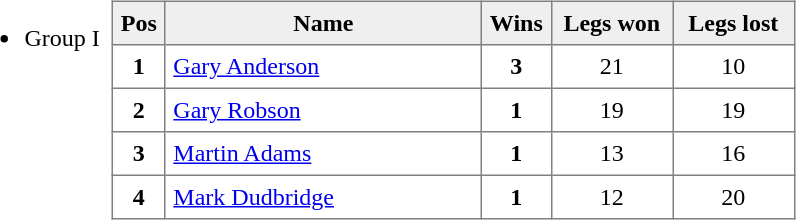<table>
<tr style="vertical-align: top;">
<td><br><ul><li>Group I</li></ul></td>
<td></td>
<td><br><table style=border-collapse:collapse border=1 cellspacing=0 cellpadding=5>
<tr style="text-align:center; background:#efefef;">
<th width=20>Pos</th>
<th width=200>Name</th>
<th width=20><strong>Wins</strong></th>
<th width=70>Legs won</th>
<th width=70>Legs lost</th>
</tr>
<tr align=center>
<td><strong>1</strong></td>
<td style="text-align:left;"> <a href='#'>Gary Anderson</a></td>
<td><strong>3</strong></td>
<td>21</td>
<td>10</td>
</tr>
<tr align=center>
<td><strong>2</strong></td>
<td style="text-align:left;"> <a href='#'>Gary Robson</a></td>
<td><strong>1</strong></td>
<td>19</td>
<td>19</td>
</tr>
<tr align=center>
<td><strong>3</strong></td>
<td style="text-align:left;"> <a href='#'>Martin Adams</a></td>
<td><strong>1</strong></td>
<td>13</td>
<td>16</td>
</tr>
<tr align=center>
<td><strong>4</strong></td>
<td style="text-align:left;"> <a href='#'>Mark Dudbridge</a></td>
<td><strong>1</strong></td>
<td>12</td>
<td>20</td>
</tr>
</table>
</td>
</tr>
</table>
